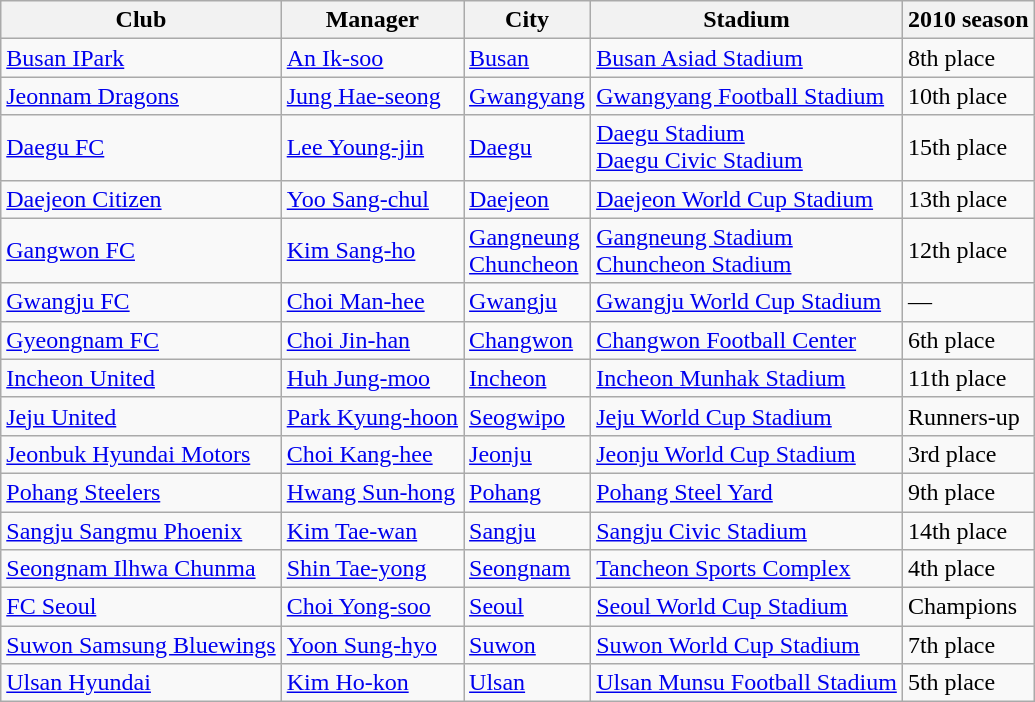<table class="wikitable sortable">
<tr>
<th>Club</th>
<th>Manager</th>
<th>City</th>
<th>Stadium</th>
<th>2010 season</th>
</tr>
<tr>
<td><a href='#'>Busan IPark</a></td>
<td> <a href='#'>An Ik-soo</a></td>
<td><a href='#'>Busan</a></td>
<td><a href='#'>Busan Asiad Stadium</a></td>
<td>8th place</td>
</tr>
<tr>
<td><a href='#'>Jeonnam Dragons</a></td>
<td> <a href='#'>Jung Hae-seong</a></td>
<td><a href='#'>Gwangyang</a></td>
<td><a href='#'>Gwangyang Football Stadium</a></td>
<td>10th place</td>
</tr>
<tr>
<td><a href='#'>Daegu FC</a></td>
<td> <a href='#'>Lee Young-jin</a></td>
<td><a href='#'>Daegu</a></td>
<td><a href='#'>Daegu Stadium</a><br><a href='#'>Daegu Civic Stadium</a></td>
<td>15th place</td>
</tr>
<tr>
<td><a href='#'>Daejeon Citizen</a></td>
<td> <a href='#'>Yoo Sang-chul</a></td>
<td><a href='#'>Daejeon</a></td>
<td><a href='#'>Daejeon World Cup Stadium</a></td>
<td>13th place</td>
</tr>
<tr>
<td><a href='#'>Gangwon FC</a></td>
<td> <a href='#'>Kim Sang-ho</a></td>
<td><a href='#'>Gangneung</a><br><a href='#'>Chuncheon</a></td>
<td><a href='#'>Gangneung Stadium</a><br><a href='#'>Chuncheon Stadium</a></td>
<td>12th place</td>
</tr>
<tr>
<td><a href='#'>Gwangju FC</a></td>
<td> <a href='#'>Choi Man-hee</a></td>
<td><a href='#'>Gwangju</a></td>
<td><a href='#'>Gwangju World Cup Stadium</a></td>
<td>—</td>
</tr>
<tr>
<td><a href='#'>Gyeongnam FC</a></td>
<td> <a href='#'>Choi Jin-han</a></td>
<td><a href='#'>Changwon</a></td>
<td><a href='#'>Changwon Football Center</a></td>
<td>6th place</td>
</tr>
<tr>
<td><a href='#'>Incheon United</a></td>
<td> <a href='#'>Huh Jung-moo</a></td>
<td><a href='#'>Incheon</a></td>
<td><a href='#'>Incheon Munhak Stadium</a></td>
<td>11th place</td>
</tr>
<tr>
<td><a href='#'>Jeju United</a></td>
<td> <a href='#'>Park Kyung-hoon</a></td>
<td><a href='#'>Seogwipo</a></td>
<td><a href='#'>Jeju World Cup Stadium</a></td>
<td>Runners-up</td>
</tr>
<tr>
<td><a href='#'>Jeonbuk Hyundai Motors</a></td>
<td> <a href='#'>Choi Kang-hee</a></td>
<td><a href='#'>Jeonju</a></td>
<td><a href='#'>Jeonju World Cup Stadium</a></td>
<td>3rd place</td>
</tr>
<tr>
<td><a href='#'>Pohang Steelers</a></td>
<td> <a href='#'>Hwang Sun-hong</a></td>
<td><a href='#'>Pohang</a></td>
<td><a href='#'>Pohang Steel Yard</a></td>
<td>9th place</td>
</tr>
<tr>
<td><a href='#'>Sangju Sangmu Phoenix</a></td>
<td> <a href='#'>Kim Tae-wan</a></td>
<td><a href='#'>Sangju</a></td>
<td><a href='#'>Sangju Civic Stadium</a></td>
<td>14th place</td>
</tr>
<tr>
<td><a href='#'>Seongnam Ilhwa Chunma</a></td>
<td> <a href='#'>Shin Tae-yong</a></td>
<td><a href='#'>Seongnam</a></td>
<td><a href='#'>Tancheon Sports Complex</a></td>
<td>4th place</td>
</tr>
<tr>
<td><a href='#'>FC Seoul</a></td>
<td> <a href='#'>Choi Yong-soo</a></td>
<td><a href='#'>Seoul</a></td>
<td><a href='#'>Seoul World Cup Stadium</a></td>
<td>Champions</td>
</tr>
<tr>
<td><a href='#'>Suwon Samsung Bluewings</a></td>
<td> <a href='#'>Yoon Sung-hyo</a></td>
<td><a href='#'>Suwon</a></td>
<td><a href='#'>Suwon World Cup Stadium</a></td>
<td>7th place</td>
</tr>
<tr>
<td><a href='#'>Ulsan Hyundai</a></td>
<td> <a href='#'>Kim Ho-kon</a></td>
<td><a href='#'>Ulsan</a></td>
<td><a href='#'>Ulsan Munsu Football Stadium</a></td>
<td>5th place</td>
</tr>
</table>
